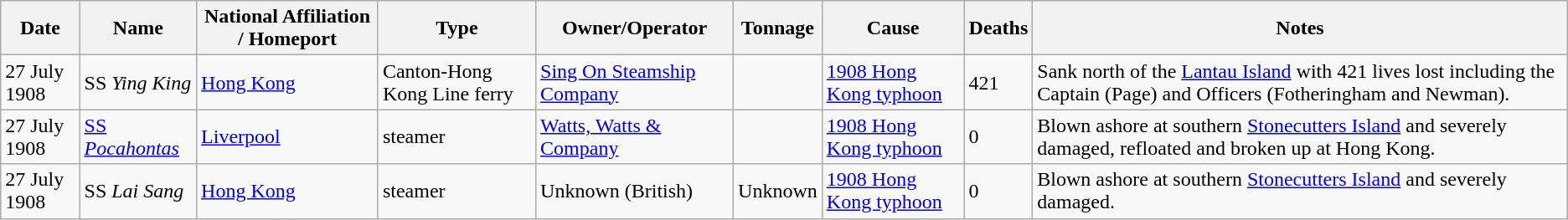<table class="wikitable sortable" align="center">
<tr>
<th data-sort-type=date>Date<br></th>
<th>Name</th>
<th>National Affiliation / Homeport</th>
<th>Type</th>
<th>Owner/Operator</th>
<th data-sort-type="number">Tonnage</th>
<th>Cause</th>
<th data-sort-type="number">Deaths</th>
<th>Notes</th>
</tr>
<tr>
<td>27 July 1908</td>
<td>SS <em>Ying King</em></td>
<td> <a href='#'>Hong Kong</a></td>
<td>Canton-Hong Kong Line ferry</td>
<td><a href='#'>Sing On Steamship Company</a></td>
<td></td>
<td><a href='#'>1908 Hong Kong typhoon</a></td>
<td>421</td>
<td>Sank north of the <a href='#'>Lantau Island</a> with 421 lives lost including the Captain (Page) and Officers (Fotheringham and Newman).</td>
</tr>
<tr>
<td>27 July 1908</td>
<td><a href='#'>SS <em>Pocahontas</em></a></td>
<td> <a href='#'>Liverpool</a></td>
<td>steamer</td>
<td><a href='#'>Watts, Watts & Company</a></td>
<td></td>
<td><a href='#'>1908 Hong Kong typhoon</a></td>
<td>0</td>
<td>Blown ashore at southern <a href='#'>Stonecutters Island</a> and severely damaged, refloated and broken up at Hong Kong.</td>
</tr>
<tr>
<td>27 July 1908</td>
<td>SS <em>Lai Sang</em></td>
<td> <a href='#'>Hong Kong</a></td>
<td>steamer</td>
<td>Unknown (British)</td>
<td>Unknown</td>
<td><a href='#'>1908 Hong Kong typhoon</a></td>
<td>0</td>
<td>Blown ashore at southern <a href='#'>Stonecutters Island</a> and severely damaged.</td>
</tr>
</table>
